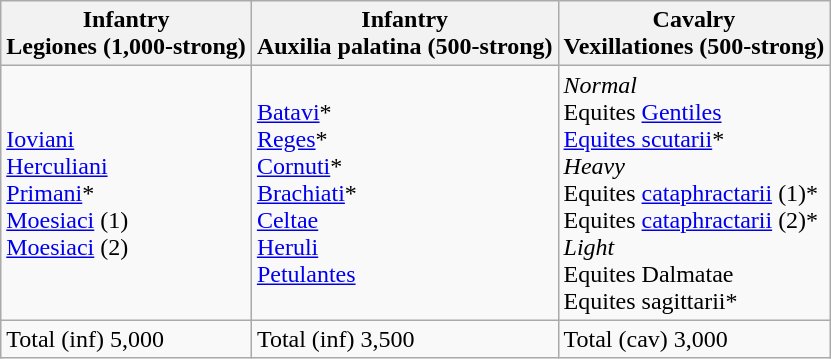<table class = wikitable>
<tr>
<th>Infantry<br><strong>Legiones</strong> (1,000-strong)</th>
<th>Infantry<br><strong>Auxilia palatina</strong> (500-strong)</th>
<th>Cavalry<br> <strong>Vexillationes</strong> (500-strong)</th>
</tr>
<tr>
<td><a href='#'>Ioviani</a> <br><a href='#'>Herculiani</a> <br><a href='#'>Primani</a>*<br><a href='#'>Moesiaci</a> (1)<br><a href='#'>Moesiaci</a> (2)</td>
<td><a href='#'>Batavi</a>*<br><a href='#'>Reges</a>* <br><a href='#'>Cornuti</a>* <br><a href='#'>Brachiati</a>*<br><a href='#'>Celtae</a><br> <a href='#'>Heruli</a> <br> <a href='#'>Petulantes</a> </td>
<td><em>Normal</em><br>Equites <a href='#'>Gentiles</a><br><a href='#'>Equites scutarii</a>*<br><em>Heavy</em><br>Equites <a href='#'>cataphractarii</a> (1)*<br>Equites <a href='#'>cataphractarii</a> (2)*<br><em>Light</em><br>Equites Dalmatae<br>Equites sagittarii*</td>
</tr>
<tr>
<td>Total (inf) 5,000</td>
<td>Total (inf) 3,500</td>
<td>Total (cav) 3,000</td>
</tr>
</table>
